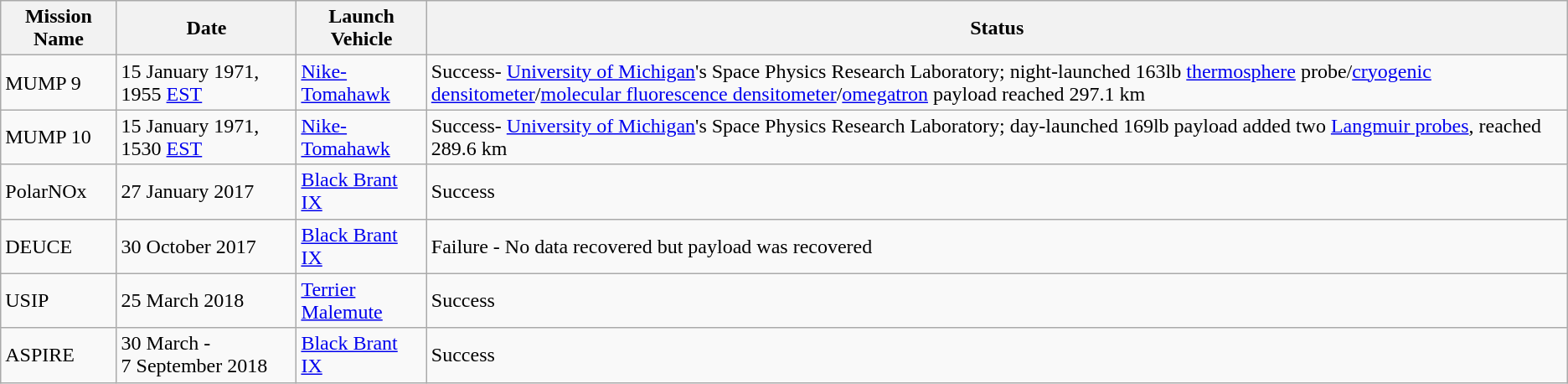<table class="wikitable">
<tr>
<th>Mission Name</th>
<th>Date</th>
<th>Launch Vehicle</th>
<th>Status</th>
</tr>
<tr>
<td>MUMP 9</td>
<td>15 January 1971, 1955 <a href='#'>EST</a></td>
<td><a href='#'>Nike-Tomahawk</a></td>
<td>Success- <a href='#'>University of Michigan</a>'s Space Physics Research Laboratory; night-launched 163lb <a href='#'>thermosphere</a> probe/<a href='#'>cryogenic</a> <a href='#'>densitometer</a>/<a href='#'>molecular fluorescence densitometer</a>/<a href='#'>omegatron</a> payload reached 297.1 km</td>
</tr>
<tr>
<td>MUMP 10</td>
<td>15 January 1971, 1530 <a href='#'>EST</a> </td>
<td><a href='#'>Nike-Tomahawk</a></td>
<td>Success- <a href='#'>University of Michigan</a>'s Space Physics Research Laboratory; day-launched 169lb payload added two <a href='#'>Langmuir probes</a>, reached 289.6 km</td>
</tr>
<tr>
<td>PolarNOx</td>
<td>27 January 2017</td>
<td><a href='#'>Black Brant IX</a></td>
<td>Success</td>
</tr>
<tr>
<td>DEUCE</td>
<td>30 October 2017</td>
<td><a href='#'>Black Brant IX</a></td>
<td>Failure - No data recovered but payload was recovered </td>
</tr>
<tr>
<td>USIP</td>
<td>25 March 2018</td>
<td><a href='#'>Terrier Malemute</a></td>
<td>Success</td>
</tr>
<tr>
<td>ASPIRE</td>
<td>30 March -<br>7 September 2018</td>
<td><a href='#'>Black Brant IX</a></td>
<td>Success</td>
</tr>
</table>
